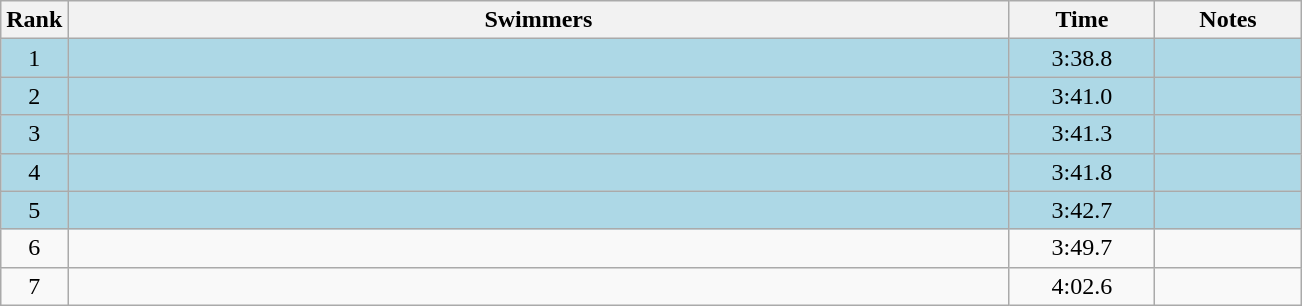<table class=wikitable style="text-align:center">
<tr>
<th>Rank</th>
<th width=620>Swimmers</th>
<th width=90>Time</th>
<th width=90>Notes</th>
</tr>
<tr bgcolor=lightblue>
<td>1</td>
<td align=left></td>
<td>3:38.8</td>
<td></td>
</tr>
<tr bgcolor=lightblue>
<td>2</td>
<td align=left></td>
<td>3:41.0</td>
<td></td>
</tr>
<tr bgcolor=lightblue>
<td>3</td>
<td align=left></td>
<td>3:41.3</td>
<td></td>
</tr>
<tr bgcolor=lightblue>
<td>4</td>
<td align=left></td>
<td>3:41.8</td>
<td></td>
</tr>
<tr bgcolor=lightblue>
<td>5</td>
<td align=left></td>
<td>3:42.7</td>
<td></td>
</tr>
<tr>
<td>6</td>
<td align=left></td>
<td>3:49.7</td>
<td></td>
</tr>
<tr>
<td>7</td>
<td align=left></td>
<td>4:02.6</td>
<td></td>
</tr>
</table>
